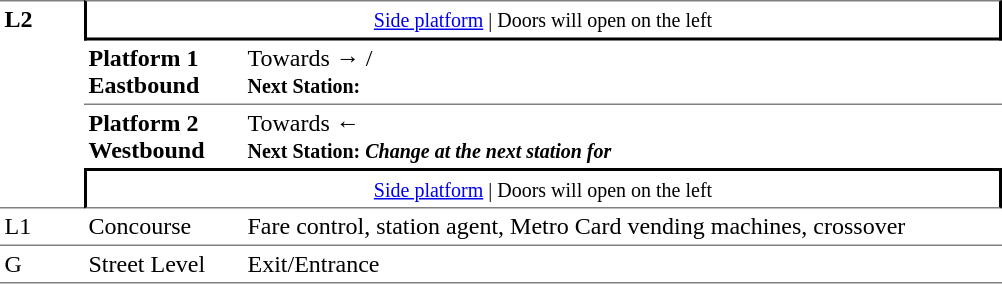<table table border=0 cellspacing=0 cellpadding=3>
<tr>
<td style="border-top:solid 1px grey;border-bottom:solid 1px grey;" width=50 rowspan=4 valign=top><strong>L2</strong></td>
<td style="border-top:solid 1px grey;border-right:solid 2px black;border-left:solid 2px black;border-bottom:solid 2px black;text-align:center;" colspan=2><small><a href='#'>Side platform</a> | Doors will open on the left </small></td>
</tr>
<tr>
<td style="border-bottom:solid 1px grey;" width=100><span><strong>Platform 1</strong><br><strong>Eastbound</strong></span></td>
<td style="border-bottom:solid 1px grey;" width=500>Towards →  / <br><small><strong>Next Station:</strong> </small></td>
</tr>
<tr>
<td><span><strong>Platform 2</strong><br><strong>Westbound</strong></span></td>
<td><span></span>Towards ← <br><small><strong>Next Station:</strong> </small> <small><strong><em>Change at the next station for <strong><em></small></td>
</tr>
<tr>
<td style="border-top:solid 2px black;border-right:solid 2px black;border-left:solid 2px black;border-bottom:solid 1px grey;text-align:center;" colspan=2><small><a href='#'>Side platform</a> | Doors will open on the left </small></td>
</tr>
<tr>
<td valign=top></strong>L1<strong></td>
<td valign=top>Concourse</td>
<td valign=top>Fare control, station agent, Metro Card vending machines, crossover</td>
</tr>
<tr>
<td style="border-bottom:solid 1px grey;border-top:solid 1px grey;" width=50 valign=top></strong>G<strong></td>
<td style="border-top:solid 1px grey;border-bottom:solid 1px grey;" width=100 valign=top>Street Level</td>
<td style="border-top:solid 1px grey;border-bottom:solid 1px grey;" width=500 valign=top>Exit/Entrance</td>
</tr>
</table>
